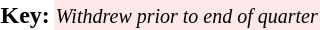<table>
<tr>
<td><strong>Key:</strong></td>
<td style="text-align:center; background:#ffe8e8;"><small><em>Withdrew prior to end of quarter</em></small></td>
</tr>
</table>
